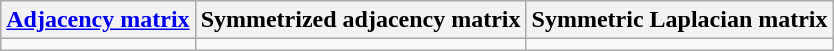<table class="wikitable">
<tr>
<th><a href='#'>Adjacency matrix</a></th>
<th>Symmetrized adjacency matrix</th>
<th>Symmetric Laplacian matrix</th>
</tr>
<tr>
<td></td>
<td></td>
<td></td>
</tr>
</table>
